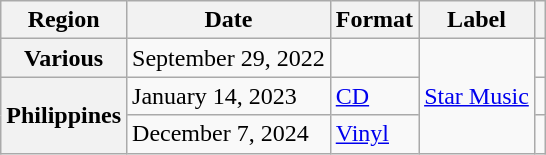<table class="wikitable plainrowheaders">
<tr>
<th scope="col">Region</th>
<th scope="col">Date</th>
<th scope="col">Format</th>
<th scope="col">Label</th>
<th scope="col"></th>
</tr>
<tr>
<th scope="row">Various</th>
<td>September 29, 2022</td>
<td></td>
<td rowspan="3"><a href='#'>Star Music</a></td>
<td align="center"></td>
</tr>
<tr>
<th scope="row" rowspan="2">Philippines</th>
<td>January 14, 2023</td>
<td><a href='#'>CD</a></td>
<td></td>
</tr>
<tr>
<td>December 7, 2024</td>
<td><a href='#'>Vinyl</a></td>
<td align="center"></td>
</tr>
</table>
